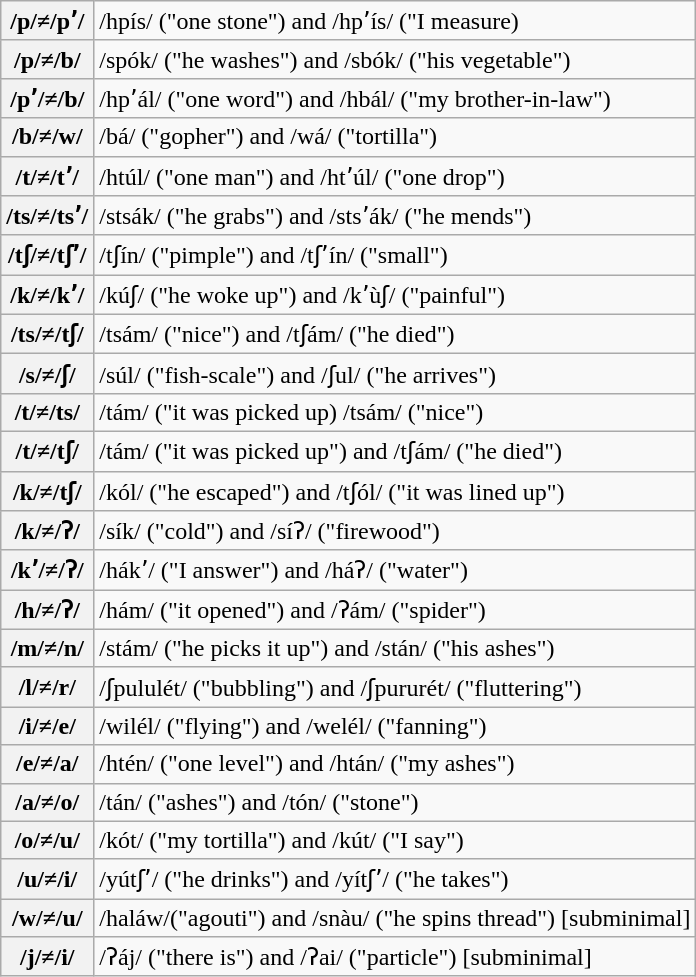<table class="wikitable">
<tr>
<th>/p/≠/pʼ/</th>
<td>/hpís/ ("one stone") and /hpʼís/ ("I measure)</td>
</tr>
<tr>
<th>/p/≠/b/</th>
<td>/spók/ ("he washes") and /sbók/ ("his vegetable")</td>
</tr>
<tr>
<th>/pʼ/≠/b/</th>
<td>/hpʼál/ ("one word") and /hbál/ ("my brother-in-law")</td>
</tr>
<tr>
<th>/b/≠/w/</th>
<td>/bá/ ("gopher") and /wá/ ("tortilla")</td>
</tr>
<tr>
<th>/t/≠/tʼ/</th>
<td>/htúl/ ("one man") and /htʼúl/ ("one drop")</td>
</tr>
<tr>
<th>/ts/≠/tsʼ/</th>
<td>/stsák/ ("he grabs") and /stsʼák/ ("he mends")</td>
</tr>
<tr>
<th>/tʃ/≠/tʃʼ/</th>
<td>/tʃín/ ("pimple") and /tʃʼín/ ("small")</td>
</tr>
<tr>
<th>/k/≠/kʼ/</th>
<td>/kúʃ/ ("he woke up") and /kʼùʃ/ ("painful")</td>
</tr>
<tr>
<th>/ts/≠/tʃ/</th>
<td>/tsám/ ("nice") and /tʃám/ ("he died")</td>
</tr>
<tr>
<th>/s/≠/ʃ/</th>
<td>/súl/ ("fish-scale") and /ʃul/ ("he arrives")</td>
</tr>
<tr>
<th>/t/≠/ts/</th>
<td>/tám/ ("it was picked up) /tsám/ ("nice")</td>
</tr>
<tr>
<th>/t/≠/tʃ/</th>
<td>/tám/ ("it was picked up") and /tʃám/ ("he died")</td>
</tr>
<tr>
<th>/k/≠/tʃ/</th>
<td>/kól/ ("he escaped") and /tʃól/ ("it was lined up")</td>
</tr>
<tr>
<th>/k/≠/ʔ/</th>
<td>/sík/ ("cold") and /síʔ/ ("firewood")</td>
</tr>
<tr>
<th>/kʼ/≠/ʔ/</th>
<td>/hákʼ/ ("I answer") and /háʔ/ ("water")</td>
</tr>
<tr>
<th>/h/≠/ʔ/</th>
<td>/hám/ ("it opened") and /ʔám/ ("spider")</td>
</tr>
<tr>
<th>/m/≠/n/</th>
<td>/stám/ ("he picks it up") and /stán/ ("his ashes")</td>
</tr>
<tr>
<th>/l/≠/r/</th>
<td>/ʃpululét/ ("bubbling") and /ʃpururét/ ("fluttering")</td>
</tr>
<tr>
<th>/i/≠/e/</th>
<td>/wilél/ ("flying") and /welél/ ("fanning")</td>
</tr>
<tr>
<th>/e/≠/a/</th>
<td>/htén/ ("one level") and /htán/ ("my ashes")</td>
</tr>
<tr>
<th>/a/≠/o/</th>
<td>/tán/ ("ashes") and /tón/ ("stone")</td>
</tr>
<tr>
<th>/o/≠/u/</th>
<td>/kót/ ("my tortilla") and /kút/ ("I say")</td>
</tr>
<tr>
<th>/u/≠/i/</th>
<td>/yútʃʼ/ ("he drinks") and /yítʃʼ/ ("he takes")</td>
</tr>
<tr>
<th>/w/≠/u/</th>
<td>/haláw/("agouti") and /snàu/ ("he spins thread") [subminimal]</td>
</tr>
<tr>
<th>/j/≠/i/</th>
<td>/ʔáj/ ("there is") and /ʔai/ ("particle") [subminimal]</td>
</tr>
</table>
